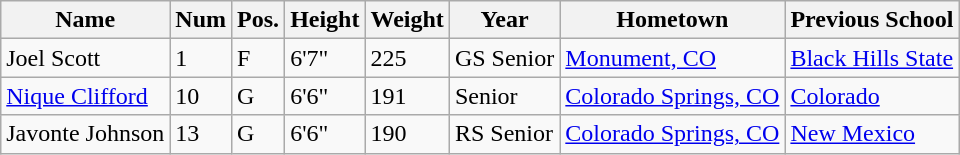<table class="wikitable sortable" border="1">
<tr>
<th>Name</th>
<th>Num</th>
<th>Pos.</th>
<th>Height</th>
<th>Weight</th>
<th>Year</th>
<th>Hometown</th>
<th class="unsortable">Previous School</th>
</tr>
<tr>
<td>Joel Scott</td>
<td>1</td>
<td>F</td>
<td>6'7"</td>
<td>225</td>
<td>GS Senior</td>
<td><a href='#'>Monument, CO</a></td>
<td><a href='#'>Black Hills State</a></td>
</tr>
<tr>
<td><a href='#'>Nique Clifford</a></td>
<td>10</td>
<td>G</td>
<td>6'6"</td>
<td>191</td>
<td>Senior</td>
<td><a href='#'>Colorado Springs, CO</a></td>
<td><a href='#'>Colorado</a></td>
</tr>
<tr>
<td>Javonte Johnson</td>
<td>13</td>
<td>G</td>
<td>6'6"</td>
<td>190</td>
<td>RS Senior</td>
<td><a href='#'>Colorado Springs, CO</a></td>
<td><a href='#'>New Mexico</a></td>
</tr>
</table>
